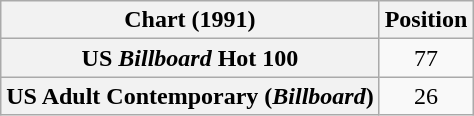<table class="wikitable sortable plainrowheaders" style="text-align:center">
<tr>
<th scope="col">Chart (1991)</th>
<th scope="col">Position</th>
</tr>
<tr>
<th scope="row">US <em>Billboard</em> Hot 100</th>
<td>77</td>
</tr>
<tr>
<th scope="row">US Adult Contemporary (<em>Billboard</em>)</th>
<td>26</td>
</tr>
</table>
